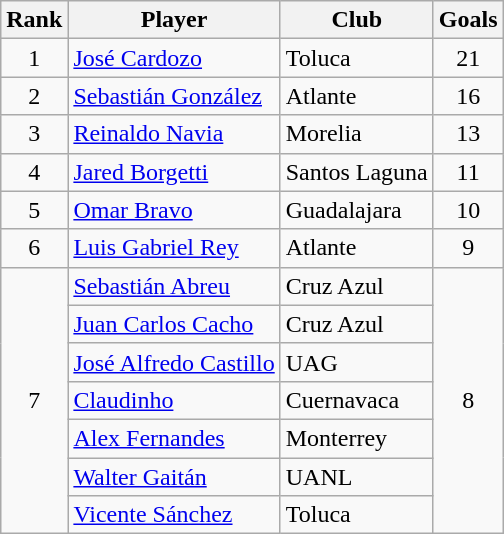<table class="wikitable">
<tr>
<th>Rank</th>
<th>Player</th>
<th>Club</th>
<th>Goals</th>
</tr>
<tr>
<td align=center rowspan=1>1</td>
<td> <a href='#'>José Cardozo</a></td>
<td>Toluca</td>
<td align=center rowspan=1>21</td>
</tr>
<tr>
<td align=center rowspan=1>2</td>
<td> <a href='#'>Sebastián González</a></td>
<td>Atlante</td>
<td align=center rowspan=1>16</td>
</tr>
<tr>
<td align=center rowspan=1>3</td>
<td> <a href='#'>Reinaldo Navia</a></td>
<td>Morelia</td>
<td align=center rowspan=1>13</td>
</tr>
<tr>
<td align=center rowspan=1>4</td>
<td> <a href='#'>Jared Borgetti</a></td>
<td>Santos Laguna</td>
<td align=center rowspan=1>11</td>
</tr>
<tr>
<td align=center rowspan=1>5</td>
<td> <a href='#'>Omar Bravo</a></td>
<td>Guadalajara</td>
<td align=center rowspan=1>10</td>
</tr>
<tr>
<td align=center rowspan=1>6</td>
<td> <a href='#'>Luis Gabriel Rey</a></td>
<td>Atlante</td>
<td align=center rowspan=1>9</td>
</tr>
<tr>
<td align=center rowspan=7>7</td>
<td> <a href='#'>Sebastián Abreu</a></td>
<td>Cruz Azul</td>
<td align=center rowspan=7>8</td>
</tr>
<tr>
<td> <a href='#'>Juan Carlos Cacho</a></td>
<td>Cruz Azul</td>
</tr>
<tr>
<td> <a href='#'>José Alfredo Castillo</a></td>
<td>UAG</td>
</tr>
<tr>
<td> <a href='#'>Claudinho</a></td>
<td>Cuernavaca</td>
</tr>
<tr>
<td> <a href='#'>Alex Fernandes</a></td>
<td>Monterrey</td>
</tr>
<tr>
<td> <a href='#'>Walter Gaitán</a></td>
<td>UANL</td>
</tr>
<tr>
<td> <a href='#'>Vicente Sánchez</a></td>
<td>Toluca</td>
</tr>
</table>
